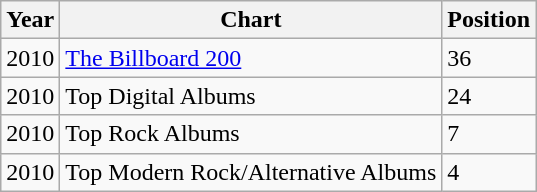<table class=wikitable>
<tr>
<th align="left">Year</th>
<th align="left">Chart</th>
<th align="left">Position</th>
</tr>
<tr>
<td align="left">2010</td>
<td align="left"><a href='#'>The Billboard 200</a></td>
<td align="left">36</td>
</tr>
<tr>
<td align="left">2010</td>
<td align="left">Top Digital Albums</td>
<td align="left">24</td>
</tr>
<tr>
<td align="left">2010</td>
<td align="left">Top Rock Albums</td>
<td align="left">7</td>
</tr>
<tr>
<td align="left">2010</td>
<td align="left">Top Modern Rock/Alternative Albums</td>
<td align="left">4</td>
</tr>
</table>
